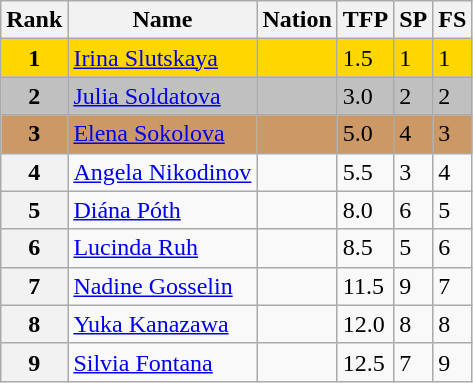<table class="wikitable">
<tr>
<th>Rank</th>
<th>Name</th>
<th>Nation</th>
<th>TFP</th>
<th>SP</th>
<th>FS</th>
</tr>
<tr bgcolor="gold">
<td align="center"><strong>1</strong></td>
<td><a href='#'>Irina Slutskaya</a></td>
<td></td>
<td>1.5</td>
<td>1</td>
<td>1</td>
</tr>
<tr bgcolor="silver">
<td align="center"><strong>2</strong></td>
<td><a href='#'>Julia Soldatova</a></td>
<td></td>
<td>3.0</td>
<td>2</td>
<td>2</td>
</tr>
<tr bgcolor="cc9966">
<td align="center"><strong>3</strong></td>
<td><a href='#'>Elena Sokolova</a></td>
<td></td>
<td>5.0</td>
<td>4</td>
<td>3</td>
</tr>
<tr>
<th>4</th>
<td><a href='#'>Angela Nikodinov</a></td>
<td></td>
<td>5.5</td>
<td>3</td>
<td>4</td>
</tr>
<tr>
<th>5</th>
<td><a href='#'>Diána Póth</a></td>
<td></td>
<td>8.0</td>
<td>6</td>
<td>5</td>
</tr>
<tr>
<th>6</th>
<td><a href='#'>Lucinda Ruh</a></td>
<td></td>
<td>8.5</td>
<td>5</td>
<td>6</td>
</tr>
<tr>
<th>7</th>
<td><a href='#'>Nadine Gosselin</a></td>
<td></td>
<td>11.5</td>
<td>9</td>
<td>7</td>
</tr>
<tr>
<th>8</th>
<td><a href='#'>Yuka Kanazawa</a></td>
<td></td>
<td>12.0</td>
<td>8</td>
<td>8</td>
</tr>
<tr>
<th>9</th>
<td><a href='#'>Silvia Fontana</a></td>
<td></td>
<td>12.5</td>
<td>7</td>
<td>9</td>
</tr>
</table>
